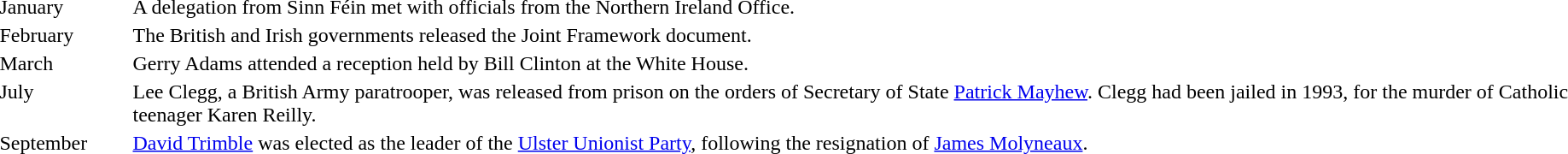<table width=100%>
<tr>
<td style="width:100px; vertical-align:top;">January</td>
<td>A delegation from Sinn Féin met with officials from the Northern Ireland Office.</td>
</tr>
<tr>
<td valign="top">February</td>
<td>The British and Irish governments released the Joint Framework document.</td>
</tr>
<tr>
<td valign="top">March</td>
<td>Gerry Adams attended a reception held by Bill Clinton at the White House.</td>
</tr>
<tr>
<td valign="top">July</td>
<td>Lee Clegg, a British Army paratrooper, was released from prison on the orders of Secretary of State <a href='#'>Patrick Mayhew</a>. Clegg had been jailed in 1993, for the murder of Catholic teenager Karen Reilly.</td>
</tr>
<tr>
<td valign="top">September</td>
<td><a href='#'>David Trimble</a> was elected as the leader of the <a href='#'>Ulster Unionist Party</a>, following the resignation of <a href='#'>James Molyneaux</a>.</td>
</tr>
</table>
